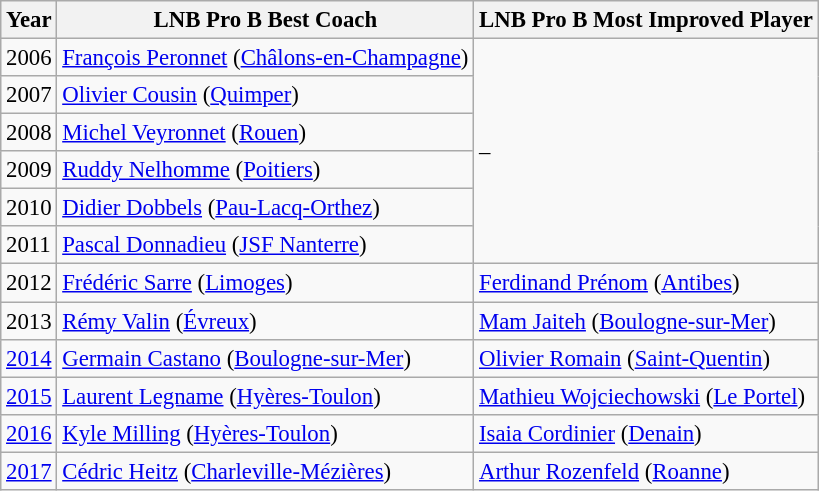<table class="wikitable sortable" style="font-size:95%;">
<tr>
<th>Year</th>
<th>LNB Pro B Best Coach</th>
<th>LNB Pro B Most Improved Player</th>
</tr>
<tr>
<td>2006</td>
<td style="text-align:left;"> <a href='#'>François Peronnet</a> (<a href='#'>Châlons-en-Champagne</a>)</td>
<td rowspan=6>–</td>
</tr>
<tr>
<td>2007</td>
<td style="text-align:left;"> <a href='#'>Olivier Cousin</a> (<a href='#'>Quimper</a>)</td>
</tr>
<tr>
<td>2008</td>
<td style="text-align:left;"> <a href='#'>Michel Veyronnet</a> (<a href='#'>Rouen</a>)</td>
</tr>
<tr>
<td>2009</td>
<td style="text-align:left;"> <a href='#'>Ruddy Nelhomme</a> (<a href='#'>Poitiers</a>)</td>
</tr>
<tr>
<td>2010</td>
<td style="text-align:left;"> <a href='#'>Didier Dobbels</a> (<a href='#'>Pau-Lacq-Orthez</a>)</td>
</tr>
<tr>
<td>2011</td>
<td style="text-align:left;"> <a href='#'>Pascal Donnadieu</a> (<a href='#'>JSF Nanterre</a>)</td>
</tr>
<tr>
<td>2012</td>
<td style="text-align:left;"> <a href='#'>Frédéric Sarre</a> (<a href='#'>Limoges</a>)</td>
<td style="text-align:left;"> <a href='#'>Ferdinand Prénom</a> (<a href='#'>Antibes</a>)</td>
</tr>
<tr>
<td>2013</td>
<td style="text-align:left;"> <a href='#'>Rémy Valin</a> (<a href='#'>Évreux</a>)</td>
<td style="text-align:left;"> <a href='#'>Mam Jaiteh</a> (<a href='#'>Boulogne-sur-Mer</a>)</td>
</tr>
<tr>
<td><a href='#'>2014</a></td>
<td style="text-align:left;"> <a href='#'>Germain Castano</a> (<a href='#'>Boulogne-sur-Mer</a>)</td>
<td style="text-align:left;"> <a href='#'>Olivier Romain</a> (<a href='#'>Saint-Quentin</a>)</td>
</tr>
<tr>
<td><a href='#'>2015</a></td>
<td style="text-align:left;"> <a href='#'>Laurent Legname</a> (<a href='#'>Hyères-Toulon</a>)</td>
<td style="text-align:left;"> <a href='#'>Mathieu Wojciechowski</a> (<a href='#'>Le Portel</a>)</td>
</tr>
<tr>
<td><a href='#'>2016</a></td>
<td style="text-align:left;"> <a href='#'>Kyle Milling</a> (<a href='#'>Hyères-Toulon</a>)</td>
<td style="text-align:left;"> <a href='#'>Isaia Cordinier</a> (<a href='#'>Denain</a>)</td>
</tr>
<tr>
<td><a href='#'>2017</a></td>
<td style="text-align:left;"> <a href='#'>Cédric Heitz</a> (<a href='#'>Charleville-Mézières</a>)</td>
<td style="text-align:left;"> <a href='#'>Arthur Rozenfeld</a> (<a href='#'>Roanne</a>)</td>
</tr>
</table>
